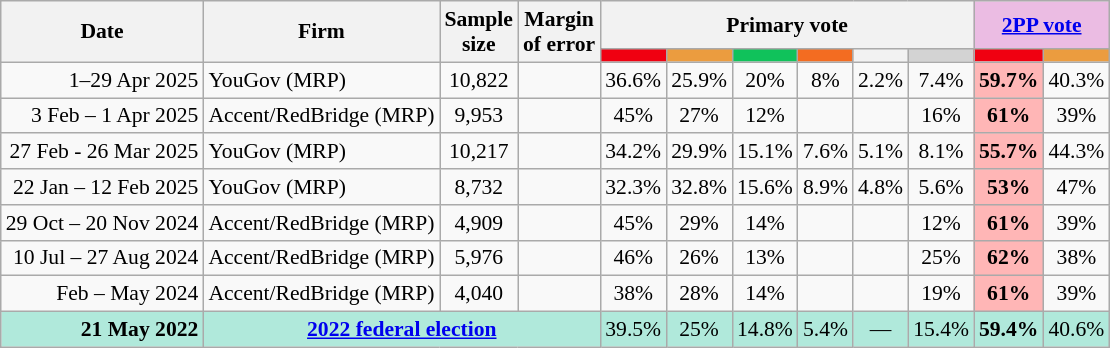<table class="nowrap wikitable tpl-blanktable" style=text-align:center;font-size:90%>
<tr>
<th rowspan=2>Date</th>
<th rowspan=2>Firm</th>
<th rowspan=2>Sample<br>size</th>
<th rowspan=2>Margin<br>of error</th>
<th colspan=6>Primary vote</th>
<th colspan=2 class=unsortable style=background:#ebbce3><a href='#'>2PP vote</a></th>
</tr>
<tr>
<th style="background:#F00011"></th>
<th style=background:#EB9C3F></th>
<th style=background:#10C25B></th>
<th style=background:#f36c21></th>
<th class=unsortable style=background:></th>
<th style=background:lightgray></th>
<th style="background:#F00011"></th>
<th style=background:#EB9C3F></th>
</tr>
<tr>
<td align=right>1–29 Apr 2025</td>
<td align=left>YouGov (MRP)</td>
<td>10,822</td>
<td></td>
<td>36.6%</td>
<td>25.9%</td>
<td>20%</td>
<td>8%</td>
<td>2.2%</td>
<td>7.4%</td>
<th style=background:#FFB6B6>59.7%</th>
<td>40.3%</td>
</tr>
<tr>
<td align=right>3 Feb – 1 Apr 2025</td>
<td align=left>Accent/RedBridge (MRP)</td>
<td>9,953</td>
<td></td>
<td>45%</td>
<td>27%</td>
<td>12%</td>
<td></td>
<td></td>
<td>16%</td>
<th style=background:#FFB6B6>61%</th>
<td>39%</td>
</tr>
<tr>
<td align=right>27 Feb - 26 Mar 2025</td>
<td align=left>YouGov (MRP)</td>
<td>10,217</td>
<td></td>
<td>34.2%</td>
<td>29.9%</td>
<td>15.1%</td>
<td>7.6%</td>
<td>5.1%</td>
<td>8.1%</td>
<th style=background:#FFB6B6>55.7%</th>
<td>44.3%</td>
</tr>
<tr>
<td align=right>22 Jan – 12 Feb 2025</td>
<td align=left>YouGov (MRP)</td>
<td>8,732</td>
<td></td>
<td>32.3%</td>
<td>32.8%</td>
<td>15.6%</td>
<td>8.9%</td>
<td>4.8%</td>
<td>5.6%</td>
<th style=background:#FFB6B6>53%</th>
<td>47%</td>
</tr>
<tr>
<td align=right>29 Oct – 20 Nov 2024</td>
<td align=left>Accent/RedBridge (MRP)</td>
<td>4,909</td>
<td></td>
<td>45%</td>
<td>29%</td>
<td>14%</td>
<td></td>
<td></td>
<td>12%</td>
<th style=background:#FFB6B6>61%</th>
<td>39%</td>
</tr>
<tr>
<td align=right>10 Jul – 27 Aug 2024</td>
<td align=left>Accent/RedBridge (MRP)</td>
<td>5,976</td>
<td></td>
<td>46%</td>
<td>26%</td>
<td>13%</td>
<td></td>
<td></td>
<td>25%</td>
<th style=background:#FFB6B6>62%</th>
<td>38%</td>
</tr>
<tr>
<td align=right>Feb – May 2024</td>
<td align=left>Accent/RedBridge (MRP)</td>
<td>4,040</td>
<td></td>
<td>38%</td>
<td>28%</td>
<td>14%</td>
<td></td>
<td></td>
<td>19%</td>
<th style=background:#FFB6B6>61%</th>
<td>39%</td>
</tr>
<tr style=background:#b0e9db>
<td style=text-align:right data-sort-value=21-May-2022><strong>21 May 2022</strong></td>
<td colspan=3 style=text-align:center><strong><a href='#'>2022 federal election</a></strong></td>
<td>39.5%</td>
<td>25%</td>
<td>14.8%</td>
<td>5.4%</td>
<td>—</td>
<td>15.4%</td>
<td><strong>59.4%</strong></td>
<td>40.6%</td>
</tr>
</table>
